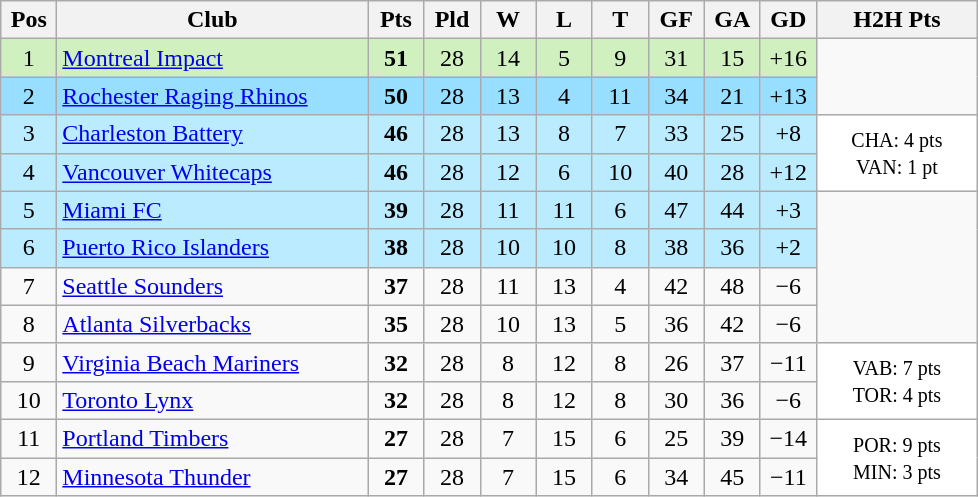<table class="wikitable" style="text-align:center">
<tr>
<th width=30>Pos</th>
<th width=200>Club</th>
<th width=30>Pts</th>
<th width=30>Pld</th>
<th width=30>W</th>
<th width=30>L</th>
<th width=30>T</th>
<th width=30>GF</th>
<th width=30>GA</th>
<th width=30>GD</th>
<th width=100>H2H Pts</th>
</tr>
<tr bgcolor=#D0F0C0>
<td>1</td>
<td align=left><a href='#'>Montreal Impact</a></td>
<td><strong>51</strong></td>
<td>28</td>
<td>14</td>
<td>5</td>
<td>9</td>
<td>31</td>
<td>15</td>
<td>+16</td>
</tr>
<tr bgcolor=#97DEFF>
<td>2</td>
<td align=left><a href='#'>Rochester Raging Rhinos</a></td>
<td><strong>50</strong></td>
<td>28</td>
<td>13</td>
<td>4</td>
<td>11</td>
<td>34</td>
<td>21</td>
<td>+13</td>
</tr>
<tr bgcolor=#BBEBFF>
<td>3</td>
<td align=left><a href='#'>Charleston Battery</a></td>
<td><strong>46</strong></td>
<td>28</td>
<td>13</td>
<td>8</td>
<td>7</td>
<td>33</td>
<td>25</td>
<td>+8</td>
<td rowspan="2" bgcolor="FFFFFF"><small>CHA: 4 pts<br>VAN: 1 pt</small></td>
</tr>
<tr bgcolor=#BBEBFF>
<td>4</td>
<td align=left><a href='#'>Vancouver Whitecaps</a></td>
<td><strong>46</strong></td>
<td>28</td>
<td>12</td>
<td>6</td>
<td>10</td>
<td>40</td>
<td>28</td>
<td>+12</td>
</tr>
<tr bgcolor=#BBEBFF>
<td>5</td>
<td align=left><a href='#'>Miami FC</a></td>
<td><strong>39</strong></td>
<td>28</td>
<td>11</td>
<td>11</td>
<td>6</td>
<td>47</td>
<td>44</td>
<td>+3</td>
</tr>
<tr bgcolor=#BBEBFF>
<td>6</td>
<td align=left><a href='#'>Puerto Rico Islanders</a></td>
<td><strong>38</strong></td>
<td>28</td>
<td>10</td>
<td>10</td>
<td>8</td>
<td>38</td>
<td>36</td>
<td>+2</td>
</tr>
<tr>
<td>7</td>
<td align=left><a href='#'>Seattle Sounders</a></td>
<td><strong>37</strong></td>
<td>28</td>
<td>11</td>
<td>13</td>
<td>4</td>
<td>42</td>
<td>48</td>
<td>−6</td>
</tr>
<tr>
<td>8</td>
<td align=left><a href='#'>Atlanta Silverbacks</a></td>
<td><strong>35</strong></td>
<td>28</td>
<td>10</td>
<td>13</td>
<td>5</td>
<td>36</td>
<td>42</td>
<td>−6</td>
</tr>
<tr>
<td>9</td>
<td align=left><a href='#'>Virginia Beach Mariners</a></td>
<td><strong>32</strong></td>
<td>28</td>
<td>8</td>
<td>12</td>
<td>8</td>
<td>26</td>
<td>37</td>
<td>−11</td>
<td rowspan="2" bgcolor="FFFFFF"><small>VAB: 7 pts<br>TOR: 4 pts</small></td>
</tr>
<tr>
<td>10</td>
<td align=left><a href='#'>Toronto Lynx</a></td>
<td><strong>32</strong></td>
<td>28</td>
<td>8</td>
<td>12</td>
<td>8</td>
<td>30</td>
<td>36</td>
<td>−6</td>
</tr>
<tr>
<td>11</td>
<td align=left><a href='#'>Portland Timbers</a></td>
<td><strong>27</strong></td>
<td>28</td>
<td>7</td>
<td>15</td>
<td>6</td>
<td>25</td>
<td>39</td>
<td>−14</td>
<td rowspan="2" bgcolor="FFFFFF"><small>POR: 9 pts<br>MIN: 3 pts</small></td>
</tr>
<tr>
<td>12</td>
<td align=left><a href='#'>Minnesota Thunder</a></td>
<td><strong>27</strong></td>
<td>28</td>
<td>7</td>
<td>15</td>
<td>6</td>
<td>34</td>
<td>45</td>
<td>−11</td>
</tr>
</table>
